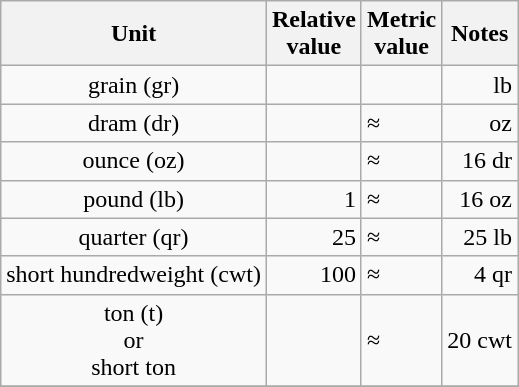<table class="wikitable">
<tr>
<th>Unit</th>
<th>Relative<br>value</th>
<th>Metric<br>value</th>
<th>Notes</th>
</tr>
<tr>
<td align=center>grain (gr)</td>
<td align=right></td>
<td align=left></td>
<td align=right> lb</td>
</tr>
<tr>
<td align=center>dram (dr)</td>
<td align=right></td>
<td align=left>≈ </td>
<td align=right> oz</td>
</tr>
<tr>
<td align=center>ounce (oz)</td>
<td align=right></td>
<td align=left>≈ </td>
<td align=right>16 dr</td>
</tr>
<tr>
<td align=center>pound (lb)</td>
<td align=right>1</td>
<td align=left>≈ </td>
<td align=right>16 oz</td>
</tr>
<tr>
<td align=center>quarter (qr)</td>
<td align=right>25</td>
<td align=left>≈ </td>
<td align=right>25 lb</td>
</tr>
<tr>
<td align=center>short hundredweight (cwt)</td>
<td align=right>100</td>
<td align=left>≈ </td>
<td align=right>4 qr</td>
</tr>
<tr>
<td align=center>ton (t)<br>or<br>short ton</td>
<td align=right></td>
<td align=left>≈ </td>
<td align=right>20 cwt</td>
</tr>
<tr>
</tr>
</table>
